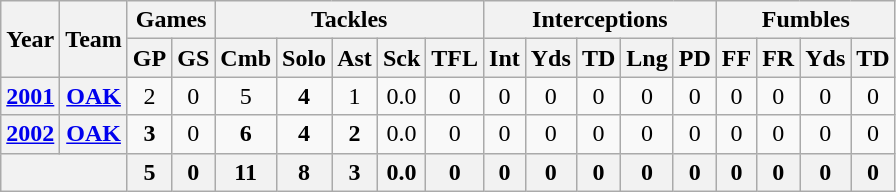<table class="wikitable" style="text-align:center">
<tr>
<th rowspan="2">Year</th>
<th rowspan="2">Team</th>
<th colspan="2">Games</th>
<th colspan="5">Tackles</th>
<th colspan="5">Interceptions</th>
<th colspan="4">Fumbles</th>
</tr>
<tr>
<th>GP</th>
<th>GS</th>
<th>Cmb</th>
<th>Solo</th>
<th>Ast</th>
<th>Sck</th>
<th>TFL</th>
<th>Int</th>
<th>Yds</th>
<th>TD</th>
<th>Lng</th>
<th>PD</th>
<th>FF</th>
<th>FR</th>
<th>Yds</th>
<th>TD</th>
</tr>
<tr>
<th><a href='#'>2001</a></th>
<th><a href='#'>OAK</a></th>
<td>2</td>
<td>0</td>
<td>5</td>
<td><strong>4</strong></td>
<td>1</td>
<td>0.0</td>
<td>0</td>
<td>0</td>
<td>0</td>
<td>0</td>
<td>0</td>
<td>0</td>
<td>0</td>
<td>0</td>
<td>0</td>
<td>0</td>
</tr>
<tr>
<th><a href='#'>2002</a></th>
<th><a href='#'>OAK</a></th>
<td><strong>3</strong></td>
<td>0</td>
<td><strong>6</strong></td>
<td><strong>4</strong></td>
<td><strong>2</strong></td>
<td>0.0</td>
<td>0</td>
<td>0</td>
<td>0</td>
<td>0</td>
<td>0</td>
<td>0</td>
<td>0</td>
<td>0</td>
<td>0</td>
<td>0</td>
</tr>
<tr>
<th colspan="2"></th>
<th>5</th>
<th>0</th>
<th>11</th>
<th>8</th>
<th>3</th>
<th>0.0</th>
<th>0</th>
<th>0</th>
<th>0</th>
<th>0</th>
<th>0</th>
<th>0</th>
<th>0</th>
<th>0</th>
<th>0</th>
<th>0</th>
</tr>
</table>
